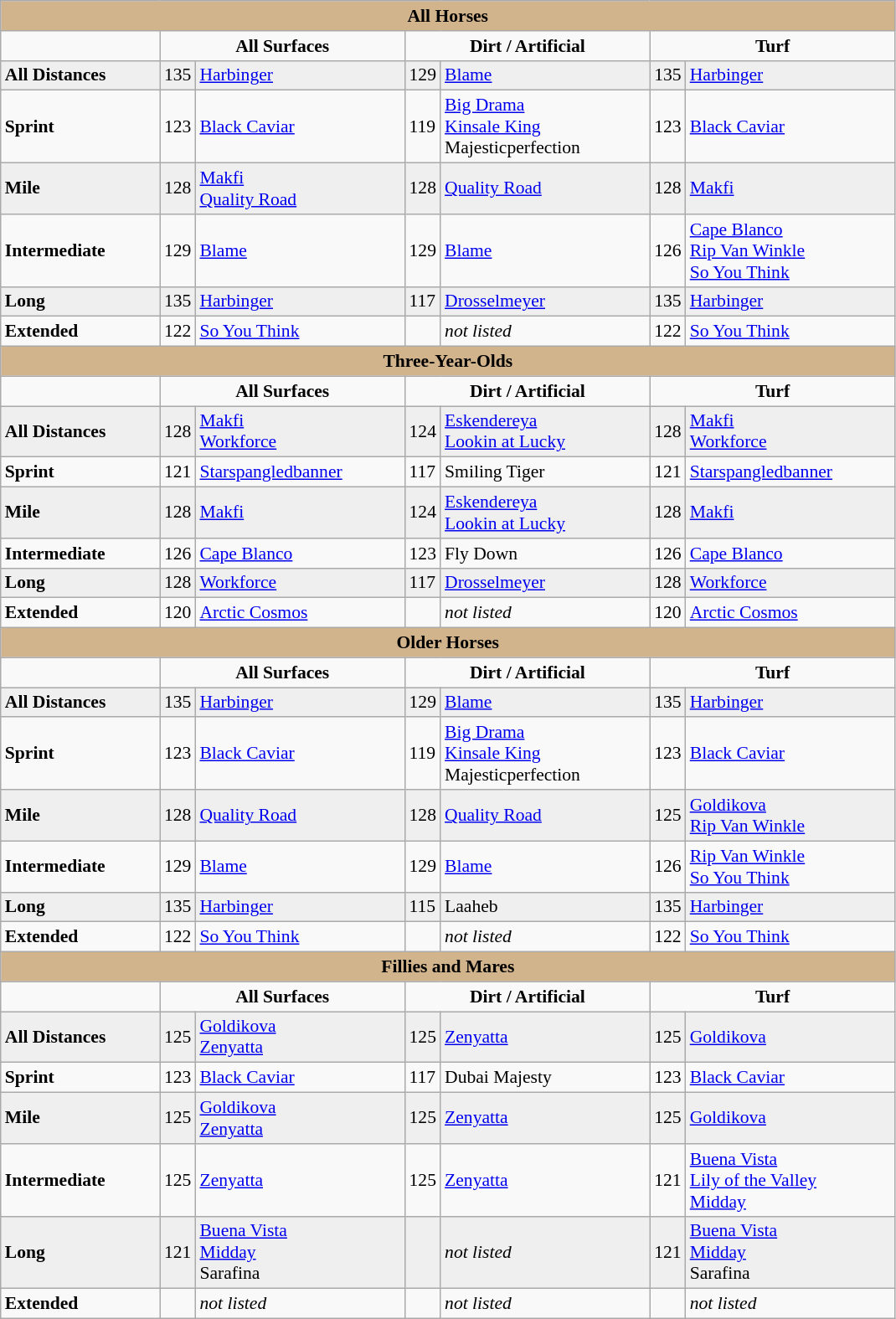<table class="wikitable" style="font-size:90%">
<tr align=center>
<td bgcolor=#D2B48C colspan=7><strong>All Horses</strong></td>
</tr>
<tr align=center>
<td></td>
<td colspan=2><strong>All Surfaces</strong></td>
<td colspan=2><strong>Dirt / Artificial</strong></td>
<td colspan=2><strong>Turf</strong></td>
</tr>
<tr bgcolor=#EFEFEF>
<td width="120px"><strong>All Distances</strong></td>
<td>135</td>
<td width="160px"><a href='#'>Harbinger</a></td>
<td>129</td>
<td width="160px"><a href='#'>Blame</a></td>
<td>135</td>
<td width="160px"><a href='#'>Harbinger</a></td>
</tr>
<tr>
<td><strong>Sprint</strong></td>
<td>123</td>
<td><a href='#'>Black Caviar</a></td>
<td>119</td>
<td><a href='#'>Big Drama</a><br><a href='#'>Kinsale King</a><br>Majesticperfection</td>
<td>123</td>
<td><a href='#'>Black Caviar</a></td>
</tr>
<tr bgcolor=#EFEFEF>
<td><strong>Mile</strong></td>
<td>128</td>
<td><a href='#'>Makfi</a><br><a href='#'>Quality Road</a></td>
<td>128</td>
<td><a href='#'>Quality Road</a></td>
<td>128</td>
<td><a href='#'>Makfi</a></td>
</tr>
<tr>
<td><strong>Intermediate</strong></td>
<td>129</td>
<td><a href='#'>Blame</a></td>
<td>129</td>
<td><a href='#'>Blame</a></td>
<td>126</td>
<td><a href='#'>Cape Blanco</a><br><a href='#'>Rip Van Winkle</a><br><a href='#'>So You Think</a></td>
</tr>
<tr bgcolor=#EFEFEF>
<td><strong>Long</strong></td>
<td>135</td>
<td><a href='#'>Harbinger</a></td>
<td>117</td>
<td><a href='#'>Drosselmeyer</a></td>
<td>135</td>
<td><a href='#'>Harbinger</a></td>
</tr>
<tr>
<td><strong>Extended</strong></td>
<td>122</td>
<td><a href='#'>So You Think</a></td>
<td></td>
<td><em>not listed</em></td>
<td>122</td>
<td><a href='#'>So You Think</a></td>
</tr>
<tr align=center>
<td bgcolor=#D2B48C colspan=7><strong>Three-Year-Olds</strong></td>
</tr>
<tr align=center>
<td></td>
<td colspan=2><strong>All Surfaces</strong></td>
<td colspan=2><strong>Dirt / Artificial</strong></td>
<td colspan=2><strong>Turf</strong></td>
</tr>
<tr bgcolor=#EFEFEF>
<td><strong>All Distances</strong></td>
<td>128</td>
<td><a href='#'>Makfi</a><br><a href='#'>Workforce</a></td>
<td>124</td>
<td><a href='#'>Eskendereya</a><br><a href='#'>Lookin at Lucky</a></td>
<td>128</td>
<td><a href='#'>Makfi</a><br><a href='#'>Workforce</a></td>
</tr>
<tr>
<td><strong>Sprint</strong></td>
<td>121</td>
<td><a href='#'>Starspangledbanner</a></td>
<td>117</td>
<td>Smiling Tiger</td>
<td>121</td>
<td><a href='#'>Starspangledbanner</a></td>
</tr>
<tr bgcolor=#EFEFEF>
<td><strong>Mile</strong></td>
<td>128</td>
<td><a href='#'>Makfi</a></td>
<td>124</td>
<td><a href='#'>Eskendereya</a><br><a href='#'>Lookin at Lucky</a></td>
<td>128</td>
<td><a href='#'>Makfi</a></td>
</tr>
<tr>
<td><strong>Intermediate</strong></td>
<td>126</td>
<td><a href='#'>Cape Blanco</a></td>
<td>123</td>
<td>Fly Down</td>
<td>126</td>
<td><a href='#'>Cape Blanco</a></td>
</tr>
<tr bgcolor=#EFEFEF>
<td><strong>Long</strong></td>
<td>128</td>
<td><a href='#'>Workforce</a></td>
<td>117</td>
<td><a href='#'>Drosselmeyer</a></td>
<td>128</td>
<td><a href='#'>Workforce</a></td>
</tr>
<tr>
<td><strong>Extended</strong></td>
<td>120</td>
<td><a href='#'>Arctic Cosmos</a></td>
<td></td>
<td><em>not listed</em></td>
<td>120</td>
<td><a href='#'>Arctic Cosmos</a></td>
</tr>
<tr align=center>
<td bgcolor=#D2B48C colspan=7><strong>Older Horses</strong></td>
</tr>
<tr align=center>
<td></td>
<td colspan=2><strong>All Surfaces</strong></td>
<td colspan=2><strong>Dirt / Artificial</strong></td>
<td colspan=2><strong>Turf</strong></td>
</tr>
<tr bgcolor=#EFEFEF>
<td><strong>All Distances</strong></td>
<td>135</td>
<td><a href='#'>Harbinger</a></td>
<td>129</td>
<td><a href='#'>Blame</a></td>
<td>135</td>
<td><a href='#'>Harbinger</a></td>
</tr>
<tr>
<td><strong>Sprint</strong></td>
<td>123</td>
<td><a href='#'>Black Caviar</a></td>
<td>119</td>
<td><a href='#'>Big Drama</a><br><a href='#'>Kinsale King</a><br>Majesticperfection</td>
<td>123</td>
<td><a href='#'>Black Caviar</a></td>
</tr>
<tr bgcolor=#EFEFEF>
<td><strong>Mile</strong></td>
<td>128</td>
<td><a href='#'>Quality Road</a></td>
<td>128</td>
<td><a href='#'>Quality Road</a></td>
<td>125</td>
<td><a href='#'>Goldikova</a><br><a href='#'>Rip Van Winkle</a></td>
</tr>
<tr>
<td><strong>Intermediate</strong></td>
<td>129</td>
<td><a href='#'>Blame</a></td>
<td>129</td>
<td><a href='#'>Blame</a></td>
<td>126</td>
<td><a href='#'>Rip Van Winkle</a><br><a href='#'>So You Think</a></td>
</tr>
<tr bgcolor=#EFEFEF>
<td><strong>Long</strong></td>
<td>135</td>
<td><a href='#'>Harbinger</a></td>
<td>115</td>
<td>Laaheb</td>
<td>135</td>
<td><a href='#'>Harbinger</a></td>
</tr>
<tr>
<td><strong>Extended</strong></td>
<td>122</td>
<td><a href='#'>So You Think</a></td>
<td></td>
<td><em>not listed</em></td>
<td>122</td>
<td><a href='#'>So You Think</a></td>
</tr>
<tr align=center>
<td bgcolor=#D2B48C colspan=7><strong>Fillies and Mares</strong></td>
</tr>
<tr align=center>
<td></td>
<td colspan=2><strong>All Surfaces</strong></td>
<td colspan=2><strong>Dirt / Artificial</strong></td>
<td colspan=2><strong>Turf</strong></td>
</tr>
<tr bgcolor=#EFEFEF>
<td><strong>All Distances</strong></td>
<td>125</td>
<td><a href='#'>Goldikova</a><br><a href='#'>Zenyatta</a></td>
<td>125</td>
<td><a href='#'>Zenyatta</a></td>
<td>125</td>
<td><a href='#'>Goldikova</a></td>
</tr>
<tr>
<td><strong>Sprint</strong></td>
<td>123</td>
<td><a href='#'>Black Caviar</a></td>
<td>117</td>
<td>Dubai Majesty</td>
<td>123</td>
<td><a href='#'>Black Caviar</a></td>
</tr>
<tr bgcolor=#EFEFEF>
<td><strong>Mile</strong></td>
<td>125</td>
<td><a href='#'>Goldikova</a><br><a href='#'>Zenyatta</a></td>
<td>125</td>
<td><a href='#'>Zenyatta</a></td>
<td>125</td>
<td><a href='#'>Goldikova</a></td>
</tr>
<tr>
<td><strong>Intermediate</strong></td>
<td>125</td>
<td><a href='#'>Zenyatta</a></td>
<td>125</td>
<td><a href='#'>Zenyatta</a></td>
<td>121</td>
<td><a href='#'>Buena Vista</a><br><a href='#'>Lily of the Valley</a><br><a href='#'>Midday</a></td>
</tr>
<tr bgcolor=#EFEFEF>
<td><strong>Long</strong></td>
<td>121</td>
<td><a href='#'>Buena Vista</a><br><a href='#'>Midday</a><br>Sarafina</td>
<td></td>
<td><em>not listed</em></td>
<td>121</td>
<td><a href='#'>Buena Vista</a><br><a href='#'>Midday</a><br>Sarafina</td>
</tr>
<tr>
<td><strong>Extended</strong></td>
<td></td>
<td><em>not listed</em></td>
<td></td>
<td><em>not listed</em></td>
<td></td>
<td><em>not listed</em></td>
</tr>
</table>
